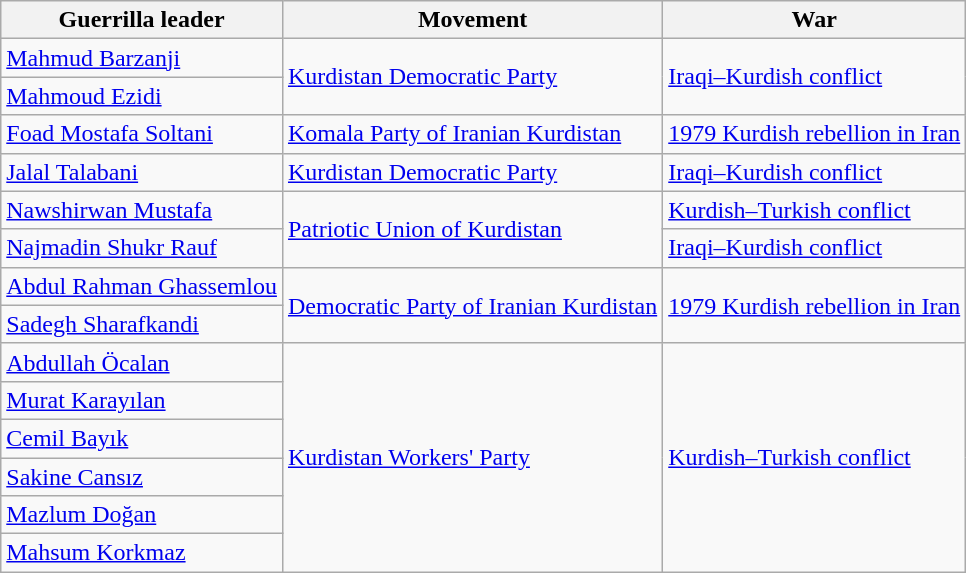<table class="wikitable">
<tr>
<th>Guerrilla leader</th>
<th>Movement</th>
<th>War</th>
</tr>
<tr>
<td><a href='#'>Mahmud Barzanji</a></td>
<td rowspan="2"><a href='#'>Kurdistan Democratic Party</a></td>
<td rowspan="2"><a href='#'>Iraqi–Kurdish conflict</a></td>
</tr>
<tr>
<td><a href='#'>Mahmoud Ezidi</a></td>
</tr>
<tr>
<td><a href='#'>Foad Mostafa Soltani</a></td>
<td><a href='#'>Komala Party of Iranian Kurdistan</a></td>
<td><a href='#'>1979 Kurdish rebellion in Iran</a></td>
</tr>
<tr>
<td><a href='#'>Jalal Talabani</a></td>
<td><a href='#'>Kurdistan Democratic Party</a></td>
<td><a href='#'>Iraqi–Kurdish conflict</a></td>
</tr>
<tr>
<td><a href='#'>Nawshirwan Mustafa</a></td>
<td rowspan="2"><a href='#'>Patriotic Union of Kurdistan</a></td>
<td><a href='#'>Kurdish–Turkish conflict</a></td>
</tr>
<tr>
<td><a href='#'>Najmadin Shukr Rauf</a></td>
<td><a href='#'>Iraqi–Kurdish conflict</a></td>
</tr>
<tr>
<td><a href='#'>Abdul Rahman Ghassemlou</a></td>
<td rowspan="2"><a href='#'>Democratic Party of Iranian Kurdistan</a></td>
<td rowspan="2"><a href='#'>1979 Kurdish rebellion in Iran</a></td>
</tr>
<tr>
<td><a href='#'>Sadegh Sharafkandi</a></td>
</tr>
<tr>
<td><a href='#'>Abdullah Öcalan</a></td>
<td rowspan="6"><a href='#'>Kurdistan Workers' Party</a></td>
<td rowspan="6"><a href='#'>Kurdish–Turkish conflict</a></td>
</tr>
<tr>
<td><a href='#'>Murat Karayılan</a></td>
</tr>
<tr>
<td><a href='#'>Cemil Bayık</a></td>
</tr>
<tr>
<td><a href='#'>Sakine Cansız</a></td>
</tr>
<tr>
<td><a href='#'>Mazlum Doğan</a></td>
</tr>
<tr>
<td><a href='#'>Mahsum Korkmaz</a></td>
</tr>
</table>
